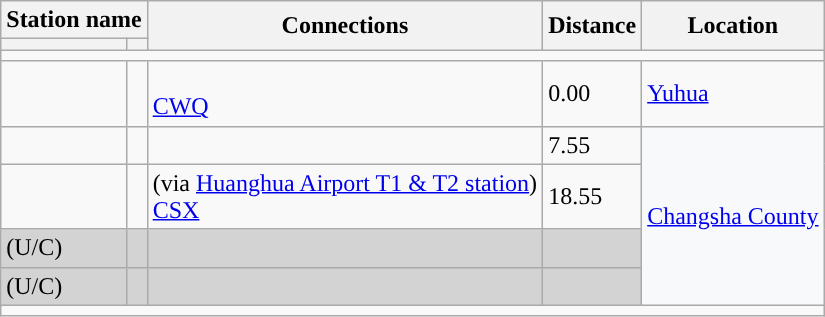<table class="wikitable">
<tr>
<th colspan="2">Station name</th>
<th rowspan="2">Connections</th>
<th colspan="1" rowspan="2">Distance<br></th>
<th rowspan="2">Location</th>
</tr>
<tr>
<th></th>
<th></th>
</tr>
<tr style="background:#">
<td colspan = "6"></td>
</tr>
<tr>
<td></td>
<td></td>
<td> <br> <a href='#'>CWQ</a></td>
<td>0.00</td>
<td><a href='#'>Yuhua</a><br></td>
</tr>
<tr>
<td></td>
<td></td>
<td></td>
<td>7.55</td>
<td style="background:#F8F9FA;" rowspan="4"><a href='#'>Changsha County</a><br></td>
</tr>
<tr>
<td></td>
<td></td>
<td> (via <a href='#'>Huanghua Airport T1 & T2 station</a>)<br> <a href='#'>CSX</a></td>
<td>18.55</td>
</tr>
<tr bgcolor="lightgrey">
<td><em></em> (U/C)</td>
<td></td>
<td></td>
<td></td>
</tr>
<tr bgcolor="lightgrey">
<td><em></em> (U/C)</td>
<td></td>
<td></td>
<td></td>
</tr>
<tr style="background:#">
<td colspan = "6"></td>
</tr>
</table>
